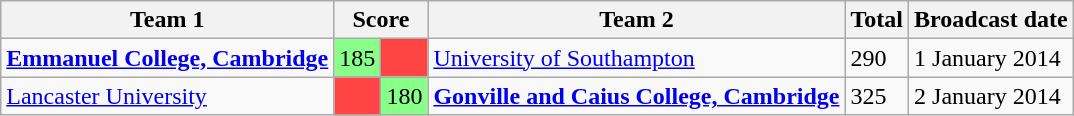<table class="wikitable">
<tr>
<th>Team 1</th>
<th colspan=2>Score</th>
<th>Team 2</th>
<th>Total</th>
<th>Broadcast date</th>
</tr>
<tr>
<td><strong><a href='#'>Emmanuel College, Cambridge</a></strong></td>
<td style="background:#88ff88">185</td>
<td style="background:#f44;"></td>
<td><a href='#'>University of Southampton</a></td>
<td>290</td>
<td>1 January 2014</td>
</tr>
<tr>
<td><a href='#'>Lancaster University</a></td>
<td style="background:#f44;"></td>
<td style="background:#88ff88">180</td>
<td><strong><a href='#'>Gonville and Caius College, Cambridge</a></strong></td>
<td>325</td>
<td>2 January 2014</td>
</tr>
</table>
